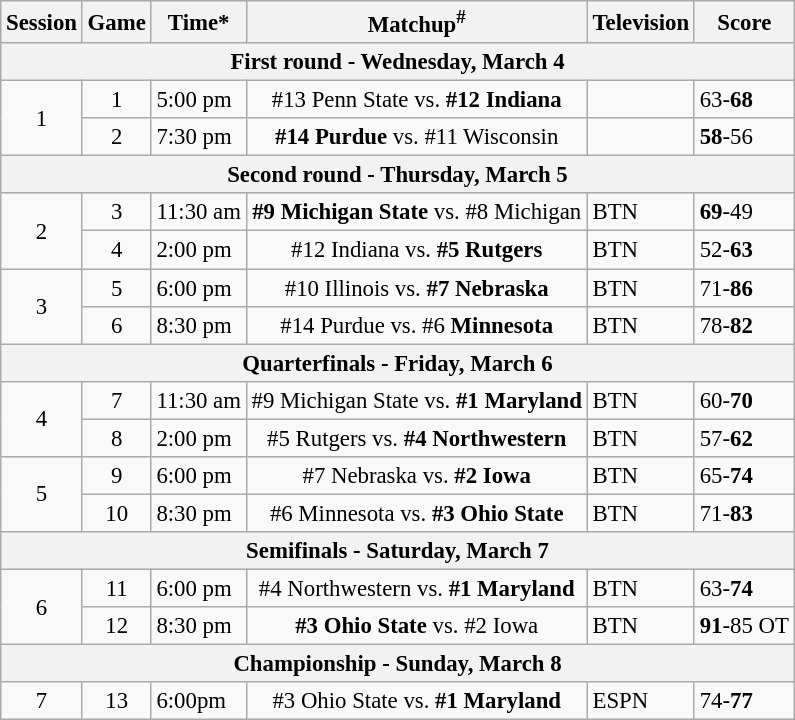<table class="wikitable" style="font-size: 95%">
<tr>
<th>Session</th>
<th>Game</th>
<th>Time*</th>
<th>Matchup<sup>#</sup></th>
<th>Television</th>
<th>Score</th>
</tr>
<tr>
<th colspan=6>First round - Wednesday, March 4</th>
</tr>
<tr>
<td rowspan=2 align=center>1</td>
<td align=center>1</td>
<td>5:00 pm</td>
<td align=center>#13 Penn State vs. <strong>#12 Indiana</strong></td>
<td></td>
<td>63-<strong>68</strong></td>
</tr>
<tr>
<td align=center>2</td>
<td>7:30 pm</td>
<td align=center><strong>#14 Purdue</strong> vs. #11 Wisconsin</td>
<td></td>
<td><strong>58</strong>-56</td>
</tr>
<tr>
<th colspan=6>Second round - Thursday, March 5</th>
</tr>
<tr>
<td rowspan=2 align=center>2</td>
<td align=center>3</td>
<td>11:30 am</td>
<td align=center><strong>#9 Michigan State</strong> vs. #8 Michigan</td>
<td>BTN</td>
<td><strong>69</strong>-49</td>
</tr>
<tr>
<td align=center>4</td>
<td>2:00 pm</td>
<td align=center>#12 Indiana vs. <strong>#5 Rutgers</strong></td>
<td>BTN</td>
<td>52-<strong>63</strong></td>
</tr>
<tr>
<td rowspan=2 align=center>3</td>
<td align=center>5</td>
<td>6:00 pm</td>
<td align=center>#10 Illinois vs. <strong>#7 Nebraska</strong></td>
<td>BTN</td>
<td>71-<strong>86</strong></td>
</tr>
<tr>
<td align=center>6</td>
<td>8:30 pm</td>
<td align=center>#14 Purdue vs. #6 <strong>Minnesota</strong></td>
<td>BTN</td>
<td>78-<strong>82</strong></td>
</tr>
<tr>
<th colspan=6>Quarterfinals - Friday, March 6</th>
</tr>
<tr>
<td rowspan=2 align=center>4</td>
<td align=center>7</td>
<td>11:30 am</td>
<td align=center>#9 Michigan State vs. <strong>#1 Maryland</strong></td>
<td>BTN</td>
<td>60-<strong>70</strong></td>
</tr>
<tr>
<td align=center>8</td>
<td>2:00 pm</td>
<td align=center>#5 Rutgers vs. <strong>#4 Northwestern</strong></td>
<td>BTN</td>
<td>57-<strong>62</strong></td>
</tr>
<tr>
<td rowspan=2 align=center>5</td>
<td align=center>9</td>
<td>6:00 pm</td>
<td align=center>#7 Nebraska vs. <strong>#2 Iowa</strong></td>
<td>BTN</td>
<td>65-<strong>74</strong></td>
</tr>
<tr>
<td align=center>10</td>
<td>8:30 pm</td>
<td align=center>#6 Minnesota vs. <strong>#3 Ohio State</strong></td>
<td>BTN</td>
<td>71-<strong>83</strong></td>
</tr>
<tr>
<th colspan=6>Semifinals - Saturday, March 7</th>
</tr>
<tr>
<td rowspan=2 align=center>6</td>
<td align=center>11</td>
<td>6:00 pm</td>
<td align=center>#4 Northwestern vs. <strong>#1 Maryland</strong></td>
<td>BTN</td>
<td>63-<strong>74</strong></td>
</tr>
<tr>
<td align=center>12</td>
<td>8:30 pm</td>
<td align=center><strong>#3 Ohio State</strong> vs. #2 Iowa</td>
<td>BTN</td>
<td><strong>91</strong>-85 OT</td>
</tr>
<tr>
<th colspan=6>Championship - Sunday, March 8</th>
</tr>
<tr>
<td align=center>7</td>
<td align=center>13</td>
<td>6:00pm</td>
<td align=center>#3 Ohio State vs. <strong>#1 Maryland</strong></td>
<td>ESPN</td>
<td>74-<strong>77</strong></td>
</tr>
</table>
